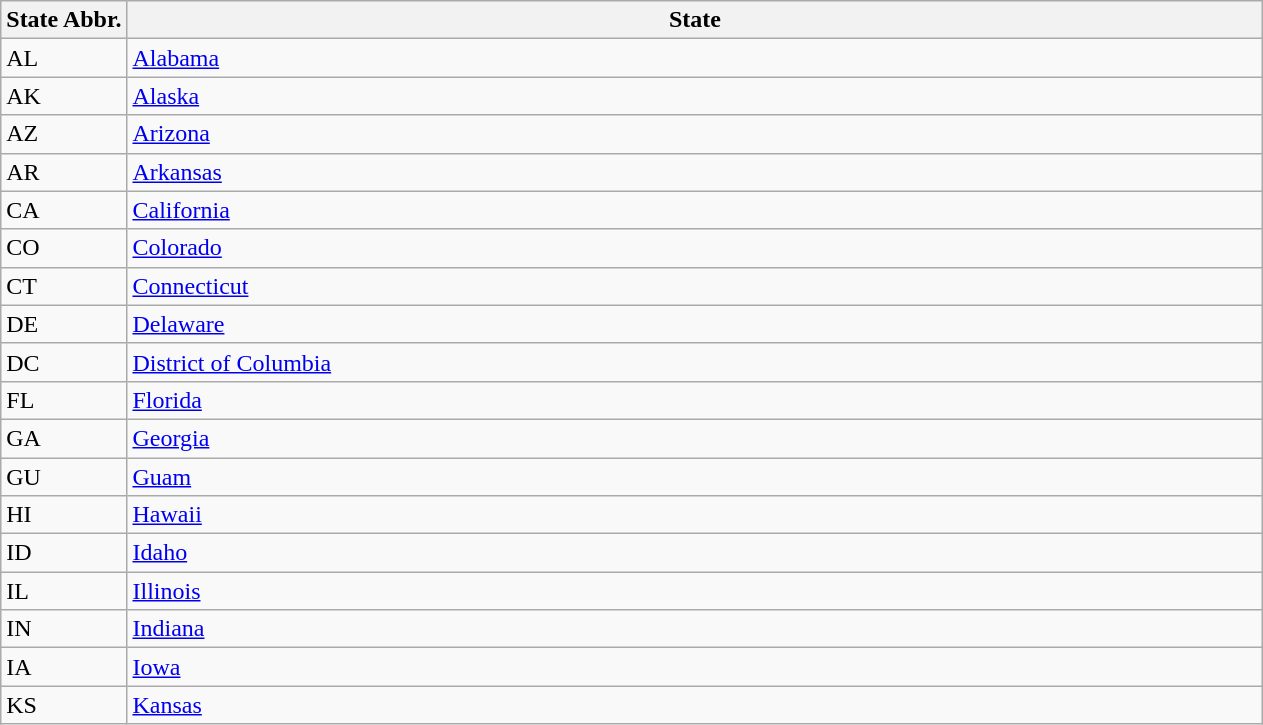<table class="wikitable">
<tr>
<th style="width: 10%;">State Abbr.</th>
<th>State</th>
</tr>
<tr>
<td>AL</td>
<td><a href='#'>Alabama</a></td>
</tr>
<tr>
<td>AK</td>
<td><a href='#'>Alaska</a></td>
</tr>
<tr>
<td>AZ</td>
<td><a href='#'>Arizona</a></td>
</tr>
<tr>
<td>AR</td>
<td><a href='#'>Arkansas</a></td>
</tr>
<tr>
<td>CA</td>
<td><a href='#'>California</a></td>
</tr>
<tr>
<td>CO</td>
<td><a href='#'>Colorado</a></td>
</tr>
<tr>
<td>CT</td>
<td><a href='#'>Connecticut</a></td>
</tr>
<tr>
<td>DE</td>
<td><a href='#'>Delaware</a></td>
</tr>
<tr>
<td>DC</td>
<td><a href='#'>District of Columbia</a></td>
</tr>
<tr>
<td>FL</td>
<td><a href='#'>Florida</a></td>
</tr>
<tr>
<td>GA</td>
<td><a href='#'>Georgia</a></td>
</tr>
<tr>
<td>GU</td>
<td><a href='#'>Guam</a></td>
</tr>
<tr>
<td>HI</td>
<td><a href='#'>Hawaii</a></td>
</tr>
<tr>
<td>ID</td>
<td><a href='#'>Idaho</a></td>
</tr>
<tr>
<td>IL</td>
<td><a href='#'>Illinois</a></td>
</tr>
<tr>
<td>IN</td>
<td><a href='#'>Indiana</a></td>
</tr>
<tr>
<td>IA</td>
<td><a href='#'>Iowa</a></td>
</tr>
<tr>
<td>KS</td>
<td><a href='#'>Kansas</a></td>
</tr>
</table>
